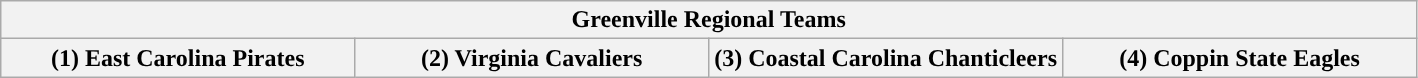<table class="wikitable">
<tr>
<th colspan=4>Greenville Regional Teams</th>
</tr>
<tr>
<th style="width: 25%; ">(1) East Carolina Pirates</th>
<th style="width: 25%; ">(2) Virginia Cavaliers</th>
<th style="width: 25%; ">(3) Coastal Carolina Chanticleers</th>
<th style="width: 25%; ">(4) Coppin State Eagles</th>
</tr>
</table>
